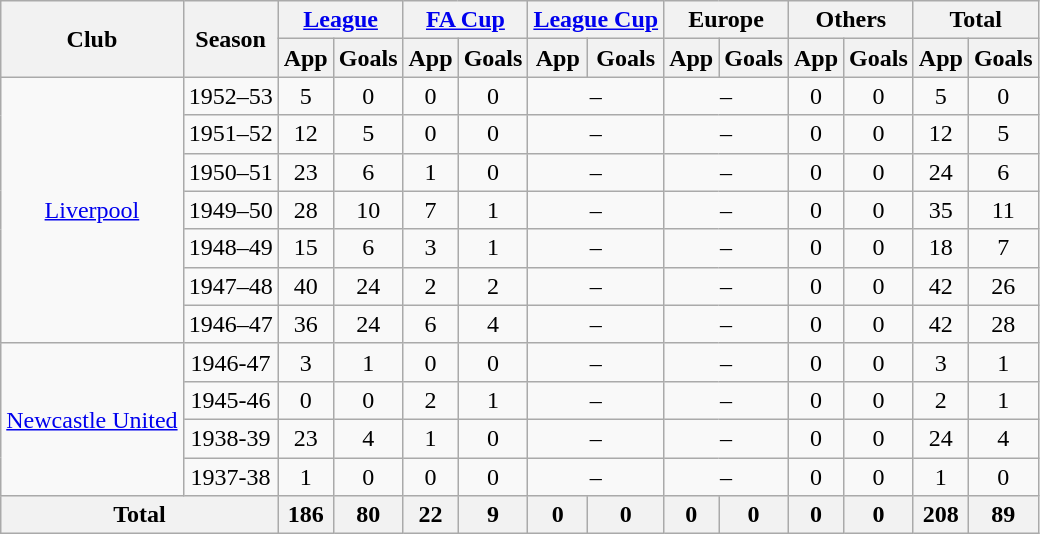<table class="wikitable" style="text-align:center">
<tr>
<th rowspan="2">Club</th>
<th rowspan="2">Season</th>
<th colspan="2"><a href='#'>League</a></th>
<th colspan="2"><a href='#'>FA Cup</a></th>
<th colspan="2"><a href='#'>League Cup</a></th>
<th colspan="2">Europe</th>
<th colspan="2">Others</th>
<th colspan="2">Total</th>
</tr>
<tr>
<th>App</th>
<th>Goals</th>
<th>App</th>
<th>Goals</th>
<th>App</th>
<th>Goals</th>
<th>App</th>
<th>Goals</th>
<th>App</th>
<th>Goals</th>
<th>App</th>
<th>Goals</th>
</tr>
<tr>
<td rowspan="7"><a href='#'>Liverpool</a></td>
<td>1952–53</td>
<td>5</td>
<td>0</td>
<td>0</td>
<td>0</td>
<td colspan="2">–</td>
<td colspan="2">–</td>
<td>0</td>
<td>0</td>
<td>5</td>
<td>0</td>
</tr>
<tr>
<td>1951–52</td>
<td>12</td>
<td>5</td>
<td>0</td>
<td>0</td>
<td colspan="2">–</td>
<td colspan="2">–</td>
<td>0</td>
<td>0</td>
<td>12</td>
<td>5</td>
</tr>
<tr>
<td>1950–51</td>
<td>23</td>
<td>6</td>
<td>1</td>
<td>0</td>
<td colspan="2">–</td>
<td colspan="2">–</td>
<td>0</td>
<td>0</td>
<td>24</td>
<td>6</td>
</tr>
<tr>
<td>1949–50</td>
<td>28</td>
<td>10</td>
<td>7</td>
<td>1</td>
<td colspan="2">–</td>
<td colspan="2">–</td>
<td>0</td>
<td>0</td>
<td>35</td>
<td>11</td>
</tr>
<tr>
<td>1948–49</td>
<td>15</td>
<td>6</td>
<td>3</td>
<td>1</td>
<td colspan="2">–</td>
<td colspan="2">–</td>
<td>0</td>
<td>0</td>
<td>18</td>
<td>7</td>
</tr>
<tr>
<td>1947–48</td>
<td>40</td>
<td>24</td>
<td>2</td>
<td>2</td>
<td colspan="2">–</td>
<td colspan="2">–</td>
<td>0</td>
<td>0</td>
<td>42</td>
<td>26</td>
</tr>
<tr>
<td>1946–47</td>
<td>36</td>
<td>24</td>
<td>6</td>
<td>4</td>
<td colspan="2">–</td>
<td colspan="2">–</td>
<td>0</td>
<td>0</td>
<td>42</td>
<td>28</td>
</tr>
<tr>
<td rowspan="4"><a href='#'>Newcastle United</a></td>
<td>1946-47</td>
<td>3</td>
<td>1</td>
<td>0</td>
<td>0</td>
<td colspan="2">–</td>
<td colspan="2">–</td>
<td>0</td>
<td>0</td>
<td>3</td>
<td>1</td>
</tr>
<tr>
<td>1945-46</td>
<td>0</td>
<td>0</td>
<td>2</td>
<td>1</td>
<td colspan="2">–</td>
<td colspan="2">–</td>
<td>0</td>
<td>0</td>
<td>2</td>
<td>1</td>
</tr>
<tr>
<td>1938-39</td>
<td>23</td>
<td>4</td>
<td>1</td>
<td>0</td>
<td colspan="2">–</td>
<td colspan="2">–</td>
<td>0</td>
<td>0</td>
<td>24</td>
<td>4</td>
</tr>
<tr>
<td>1937-38</td>
<td>1</td>
<td>0</td>
<td>0</td>
<td>0</td>
<td colspan="2">–</td>
<td colspan="2">–</td>
<td>0</td>
<td>0</td>
<td>1</td>
<td>0</td>
</tr>
<tr>
<th colspan="2">Total</th>
<th>186</th>
<th>80</th>
<th>22</th>
<th>9</th>
<th>0</th>
<th>0</th>
<th>0</th>
<th>0</th>
<th>0</th>
<th>0</th>
<th>208</th>
<th>89</th>
</tr>
</table>
